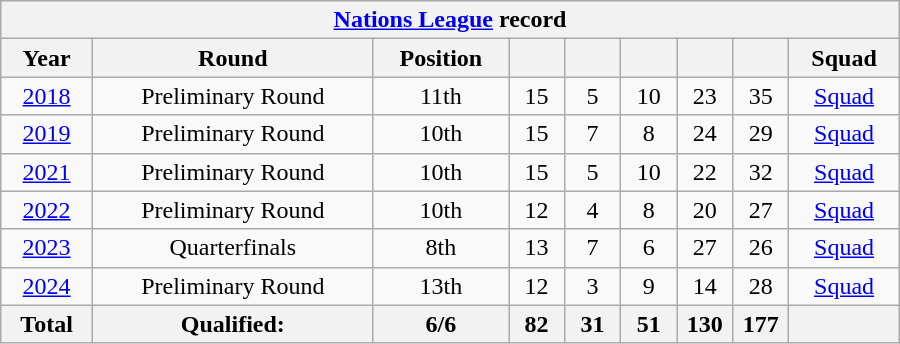<table class="wikitable" style="text-align: center;font-size:100%; width: 600px;">
<tr>
<th colspan=9><a href='#'>Nations League</a> record</th>
</tr>
<tr>
<th>Year</th>
<th>Round</th>
<th>Position</th>
<th width=30></th>
<th width=30></th>
<th width=30></th>
<th width=30></th>
<th width=30></th>
<th>Squad</th>
</tr>
<tr>
<td> <a href='#'>2018</a></td>
<td>Preliminary Round</td>
<td>11th</td>
<td>15</td>
<td>5</td>
<td>10</td>
<td>23</td>
<td>35</td>
<td><a href='#'>Squad</a></td>
</tr>
<tr>
<td> <a href='#'>2019</a></td>
<td>Preliminary Round</td>
<td>10th</td>
<td>15</td>
<td>7</td>
<td>8</td>
<td>24</td>
<td>29</td>
<td><a href='#'>Squad</a></td>
</tr>
<tr>
<td> <a href='#'>2021</a></td>
<td>Preliminary Round</td>
<td>10th</td>
<td>15</td>
<td>5</td>
<td>10</td>
<td>22</td>
<td>32</td>
<td><a href='#'>Squad</a></td>
</tr>
<tr>
<td> <a href='#'>2022</a></td>
<td>Preliminary Round</td>
<td>10th</td>
<td>12</td>
<td>4</td>
<td>8</td>
<td>20</td>
<td>27</td>
<td><a href='#'>Squad</a></td>
</tr>
<tr>
<td> <a href='#'>2023</a></td>
<td>Quarterfinals</td>
<td>8th</td>
<td>13</td>
<td>7</td>
<td>6</td>
<td>27</td>
<td>26</td>
<td><a href='#'>Squad</a></td>
</tr>
<tr>
<td> <a href='#'>2024</a></td>
<td>Preliminary Round</td>
<td>13th</td>
<td>12</td>
<td>3</td>
<td>9</td>
<td>14</td>
<td>28</td>
<td><a href='#'>Squad</a></td>
</tr>
<tr>
<th>Total</th>
<th>Qualified:</th>
<th>6/6</th>
<th>82</th>
<th>31</th>
<th>51</th>
<th>130</th>
<th>177</th>
<th></th>
</tr>
</table>
